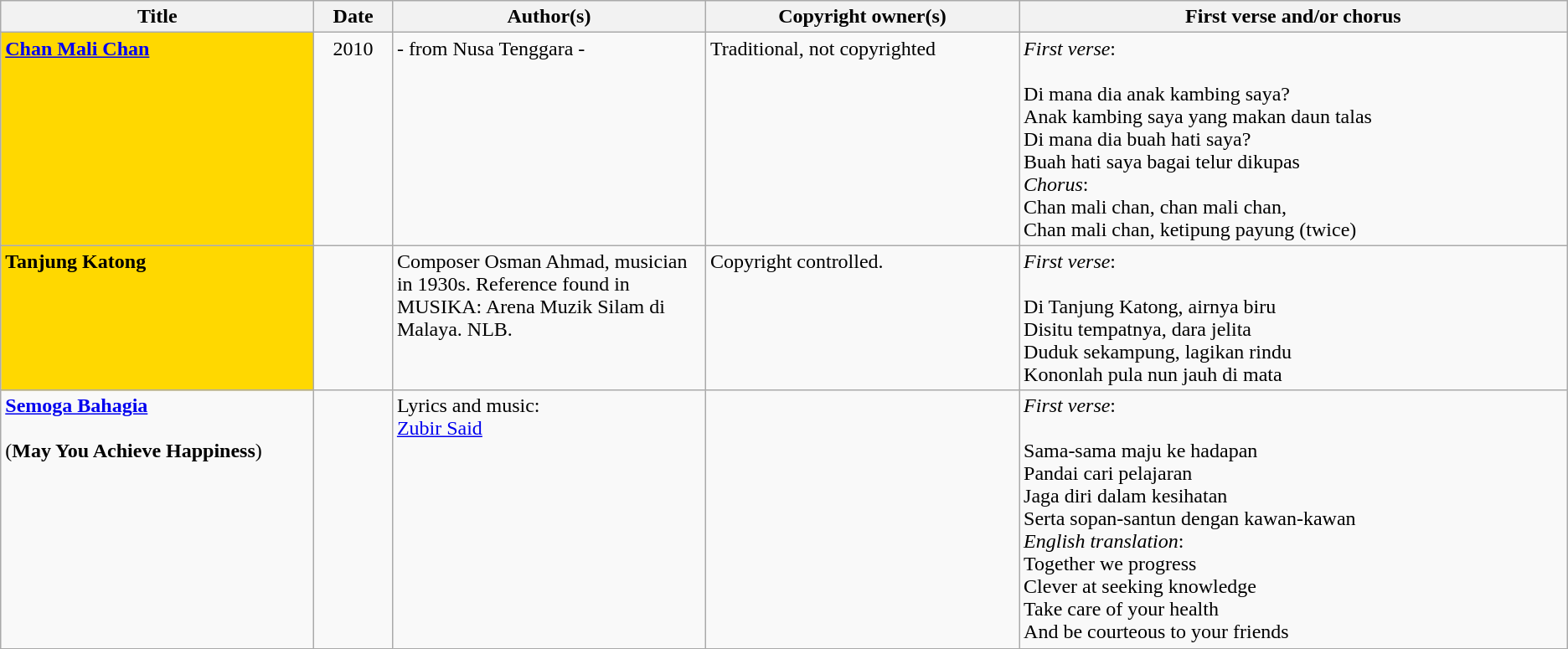<table class="wikitable sortable">
<tr>
<th width=20%>Title</th>
<th width=5%>Date</th>
<th width=20%>Author(s)</th>
<th width=20%>Copyright owner(s)</th>
<th width=35%>First verse and/or chorus</th>
</tr>
<tr valign=top>
<td bgcolor=#FFD800><strong><a href='#'>Chan Mali Chan</a></strong></td>
<td align=center>2010</td>
<td>- from Nusa Tenggara -</td>
<td>Traditional, not copyrighted</td>
<td><em>First verse</em>:<br><br>Di mana dia anak kambing saya?<br>
Anak kambing saya yang makan daun talas<br>
Di mana dia buah hati saya?<br>
Buah hati saya bagai telur dikupas<br><em>Chorus</em>:<br>
Chan mali chan, chan mali chan,<br>
Chan mali chan, ketipung payung (twice)</td>
</tr>
<tr valign=top>
<td bgcolor=#FFD800><strong>Tanjung Katong</strong></td>
<td align=center></td>
<td>Composer Osman Ahmad, musician in 1930s. Reference found in MUSIKA: Arena Muzik Silam di Malaya. NLB.</td>
<td>Copyright controlled.</td>
<td><em>First verse</em>:<br><br>Di Tanjung Katong, airnya biru<br>
Disitu tempatnya, dara jelita<br>
Duduk sekampung, lagikan rindu<br>
Kononlah pula nun jauh di mata</td>
</tr>
<tr valign=top>
<td><strong><a href='#'>Semoga Bahagia</a></strong><br><br>(<strong>May You Achieve Happiness</strong>)</td>
<td align=center></td>
<td>Lyrics and music:<br><a href='#'>Zubir Said</a></td>
<td></td>
<td><em>First verse</em>:<br><br>Sama-sama maju ke hadapan<br>
Pandai cari pelajaran<br>
Jaga diri dalam kesihatan<br> 
Serta sopan-santun dengan kawan-kawan<br><em>English translation</em>:<br>
Together we progress<br>
Clever at seeking knowledge<br>
Take care of your health<br>
And be courteous to your friends</td>
</tr>
</table>
